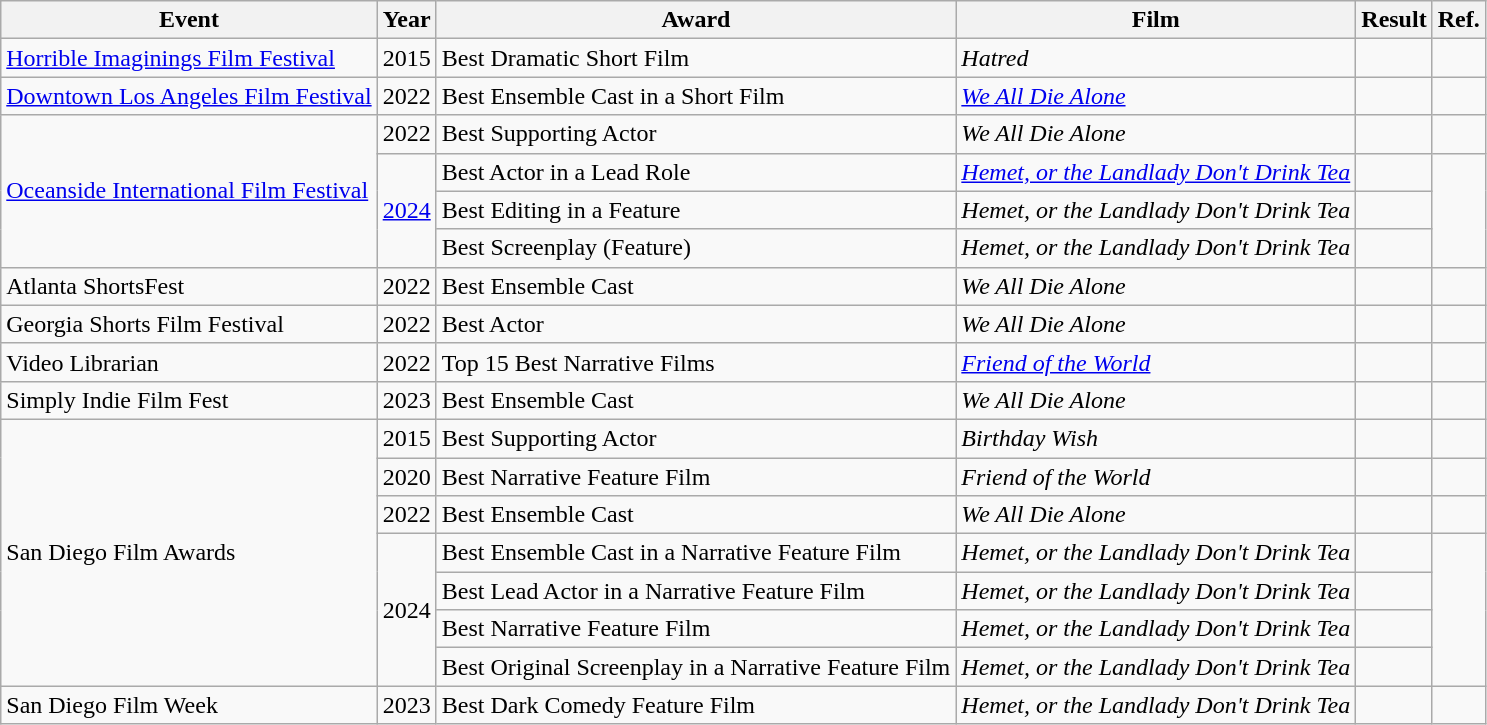<table class="wikitable">
<tr>
<th>Event</th>
<th>Year</th>
<th>Award</th>
<th>Film</th>
<th>Result</th>
<th>Ref.</th>
</tr>
<tr>
<td><a href='#'>Horrible Imaginings Film Festival</a></td>
<td>2015</td>
<td>Best Dramatic Short Film</td>
<td><em>Hatred</em></td>
<td></td>
<td></td>
</tr>
<tr>
<td><a href='#'>Downtown Los Angeles Film Festival</a></td>
<td>2022</td>
<td>Best Ensemble Cast in a Short Film</td>
<td><em><a href='#'>We All Die Alone</a></em></td>
<td></td>
<td></td>
</tr>
<tr>
<td rowspan="4"><a href='#'>Oceanside International Film Festival</a></td>
<td>2022</td>
<td>Best Supporting Actor</td>
<td><em>We All Die Alone</em></td>
<td></td>
<td></td>
</tr>
<tr>
<td rowspan="3"><a href='#'>2024</a></td>
<td>Best Actor in a Lead Role</td>
<td><em><a href='#'>Hemet, or the Landlady Don't Drink Tea</a></em></td>
<td></td>
<td rowspan="3"></td>
</tr>
<tr>
<td>Best Editing in a Feature</td>
<td><em>Hemet, or the Landlady Don't Drink Tea</em></td>
<td></td>
</tr>
<tr>
<td>Best Screenplay (Feature)</td>
<td><em>Hemet, or the Landlady Don't Drink Tea</em></td>
<td></td>
</tr>
<tr>
<td>Atlanta ShortsFest</td>
<td>2022</td>
<td>Best Ensemble Cast</td>
<td><em>We All Die Alone</em></td>
<td></td>
<td></td>
</tr>
<tr>
<td>Georgia Shorts Film Festival</td>
<td>2022</td>
<td>Best Actor</td>
<td><em>We All Die Alone</em></td>
<td></td>
<td></td>
</tr>
<tr>
<td>Video Librarian</td>
<td>2022</td>
<td>Top 15 Best Narrative Films</td>
<td><em><a href='#'>Friend of the World</a></em></td>
<td></td>
<td></td>
</tr>
<tr>
<td>Simply Indie Film Fest</td>
<td>2023</td>
<td>Best Ensemble Cast</td>
<td><em>We All Die Alone</em></td>
<td></td>
<td></td>
</tr>
<tr>
<td rowspan="7">San Diego Film Awards</td>
<td>2015</td>
<td>Best Supporting Actor</td>
<td><em>Birthday Wish</em></td>
<td></td>
<td></td>
</tr>
<tr>
<td>2020</td>
<td>Best Narrative Feature Film</td>
<td><em>Friend of the World</em></td>
<td></td>
<td></td>
</tr>
<tr>
<td>2022</td>
<td>Best Ensemble Cast</td>
<td><em>We All Die Alone</em></td>
<td></td>
<td></td>
</tr>
<tr>
<td rowspan="4">2024</td>
<td>Best Ensemble Cast in a Narrative Feature Film</td>
<td><em>Hemet, or the Landlady Don't Drink Tea</em></td>
<td></td>
<td rowspan="4"></td>
</tr>
<tr>
<td>Best Lead Actor in a Narrative Feature Film</td>
<td><em>Hemet, or the Landlady Don't Drink Tea</em></td>
<td></td>
</tr>
<tr>
<td>Best Narrative Feature Film</td>
<td><em>Hemet, or the Landlady Don't Drink Tea</em></td>
<td></td>
</tr>
<tr>
<td>Best Original Screenplay in a Narrative Feature Film</td>
<td><em>Hemet, or the Landlady Don't Drink Tea</em></td>
<td></td>
</tr>
<tr>
<td>San Diego Film Week</td>
<td>2023</td>
<td>Best Dark Comedy Feature Film</td>
<td><em>Hemet, or the Landlady Don't Drink Tea</em></td>
<td></td>
<td></td>
</tr>
</table>
